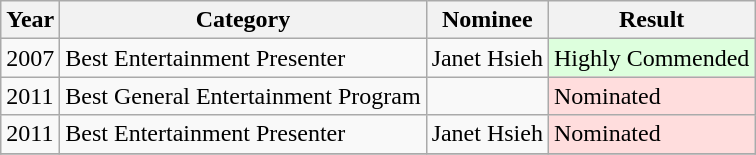<table class="wikitable">
<tr>
<th>Year</th>
<th>Category</th>
<th>Nominee</th>
<th>Result</th>
</tr>
<tr>
<td>2007</td>
<td>Best Entertainment Presenter</td>
<td>Janet Hsieh</td>
<td style="background: #ddffdd">Highly Commended</td>
</tr>
<tr>
<td>2011</td>
<td>Best General Entertainment Program</td>
<td></td>
<td style="background: #ffdddd">Nominated</td>
</tr>
<tr>
<td>2011</td>
<td>Best Entertainment Presenter</td>
<td>Janet Hsieh</td>
<td style="background: #ffdddd">Nominated</td>
</tr>
<tr>
</tr>
</table>
